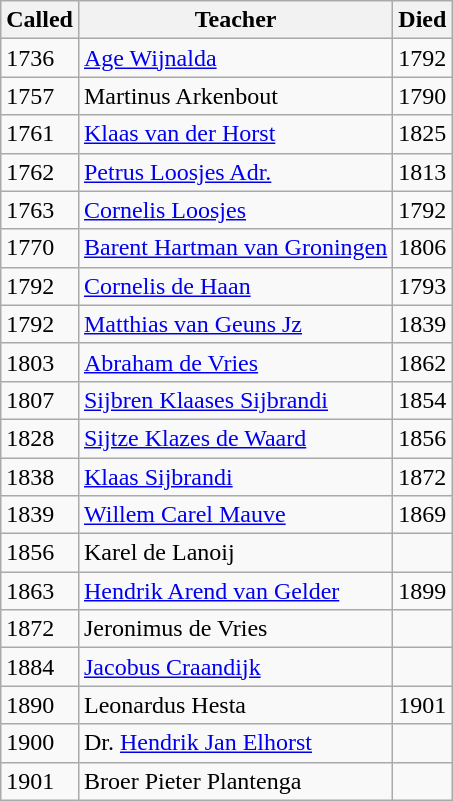<table class="wikitable">
<tr>
<th>Called</th>
<th>Teacher</th>
<th>Died</th>
</tr>
<tr>
<td>1736</td>
<td><a href='#'>Age Wijnalda</a></td>
<td>1792</td>
</tr>
<tr>
<td>1757</td>
<td>Martinus Arkenbout</td>
<td>1790</td>
</tr>
<tr>
<td>1761</td>
<td><a href='#'>Klaas van der Horst</a></td>
<td>1825</td>
</tr>
<tr>
<td>1762</td>
<td><a href='#'>Petrus Loosjes Adr.</a></td>
<td>1813</td>
</tr>
<tr>
<td>1763</td>
<td><a href='#'>Cornelis Loosjes</a></td>
<td>1792</td>
</tr>
<tr>
<td>1770</td>
<td><a href='#'>Barent Hartman van Groningen</a></td>
<td>1806</td>
</tr>
<tr>
<td>1792</td>
<td><a href='#'>Cornelis de Haan</a></td>
<td>1793</td>
</tr>
<tr>
<td>1792</td>
<td><a href='#'>Matthias van Geuns Jz</a></td>
<td>1839</td>
</tr>
<tr>
<td>1803</td>
<td><a href='#'>Abraham de Vries</a></td>
<td>1862</td>
</tr>
<tr>
<td>1807</td>
<td><a href='#'>Sijbren Klaases Sijbrandi</a></td>
<td>1854</td>
</tr>
<tr>
<td>1828</td>
<td><a href='#'>Sijtze Klazes de Waard</a></td>
<td>1856</td>
</tr>
<tr>
<td>1838</td>
<td><a href='#'>Klaas Sijbrandi</a></td>
<td>1872</td>
</tr>
<tr>
<td>1839</td>
<td><a href='#'>Willem Carel Mauve</a></td>
<td>1869</td>
</tr>
<tr>
<td>1856</td>
<td>Karel de Lanoij</td>
<td></td>
</tr>
<tr>
<td>1863</td>
<td><a href='#'>Hendrik Arend van Gelder</a></td>
<td>1899</td>
</tr>
<tr>
<td>1872</td>
<td>Jeronimus de Vries</td>
<td></td>
</tr>
<tr>
<td>1884</td>
<td><a href='#'>Jacobus Craandijk</a></td>
<td></td>
</tr>
<tr>
<td>1890</td>
<td>Leonardus Hesta</td>
<td>1901</td>
</tr>
<tr>
<td>1900</td>
<td>Dr. <a href='#'>Hendrik Jan Elhorst</a></td>
<td></td>
</tr>
<tr>
<td>1901</td>
<td>Broer Pieter Plantenga</td>
</tr>
</table>
